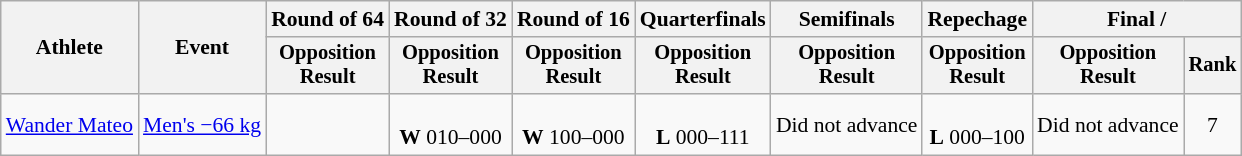<table class="wikitable" style="font-size:90%">
<tr>
<th rowspan="2">Athlete</th>
<th rowspan="2">Event</th>
<th>Round of 64</th>
<th>Round of 32</th>
<th>Round of 16</th>
<th>Quarterfinals</th>
<th>Semifinals</th>
<th>Repechage</th>
<th colspan=2>Final / </th>
</tr>
<tr style="font-size:95%">
<th>Opposition<br>Result</th>
<th>Opposition<br>Result</th>
<th>Opposition<br>Result</th>
<th>Opposition<br>Result</th>
<th>Opposition<br>Result</th>
<th>Opposition<br>Result</th>
<th>Opposition<br>Result</th>
<th>Rank</th>
</tr>
<tr align=center>
<td align=left><a href='#'>Wander Mateo</a></td>
<td align=left><a href='#'>Men's −66 kg</a></td>
<td></td>
<td><br><strong>W</strong> 010–000</td>
<td><br><strong>W</strong> 100–000</td>
<td><br><strong>L</strong> 000–111</td>
<td>Did not advance</td>
<td><br><strong>L</strong> 000–100</td>
<td>Did not advance</td>
<td>7</td>
</tr>
</table>
